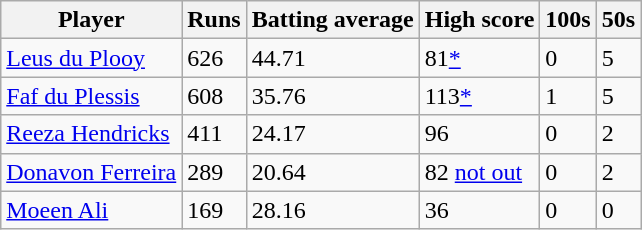<table class="wikitable">
<tr>
<th>Player</th>
<th>Runs</th>
<th>Batting average</th>
<th>High score</th>
<th>100s</th>
<th>50s</th>
</tr>
<tr>
<td><a href='#'>Leus du Plooy</a></td>
<td>626</td>
<td>44.71</td>
<td>81<a href='#'>*</a></td>
<td>0</td>
<td>5</td>
</tr>
<tr>
<td><a href='#'>Faf du Plessis</a></td>
<td>608</td>
<td>35.76</td>
<td>113<a href='#'>*</a></td>
<td>1</td>
<td>5</td>
</tr>
<tr>
<td><a href='#'>Reeza Hendricks</a></td>
<td>411</td>
<td>24.17</td>
<td>96</td>
<td>0</td>
<td>2</td>
</tr>
<tr>
<td><a href='#'>Donavon Ferreira</a></td>
<td>289</td>
<td>20.64</td>
<td>82 <a href='#'>not out</a></td>
<td>0</td>
<td>2</td>
</tr>
<tr>
<td><a href='#'>Moeen Ali</a></td>
<td>169</td>
<td>28.16</td>
<td>36</td>
<td>0</td>
<td>0</td>
</tr>
</table>
